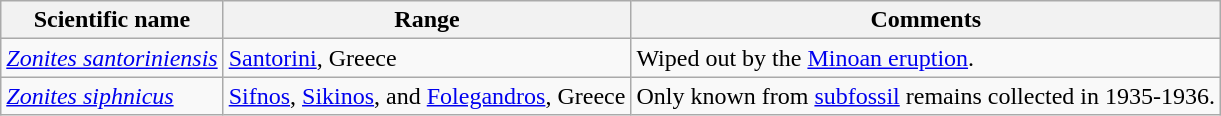<table class="wikitable">
<tr>
<th>Scientific name</th>
<th>Range</th>
<th class="unsortable">Comments</th>
</tr>
<tr>
<td><em><a href='#'>Zonites santoriniensis</a></em></td>
<td><a href='#'>Santorini</a>, Greece</td>
<td>Wiped out by the <a href='#'>Minoan eruption</a>.</td>
</tr>
<tr>
<td><em><a href='#'>Zonites siphnicus</a></em></td>
<td><a href='#'>Sifnos</a>, <a href='#'>Sikinos</a>, and <a href='#'>Folegandros</a>, Greece</td>
<td>Only known from <a href='#'>subfossil</a> remains collected in 1935-1936.</td>
</tr>
</table>
